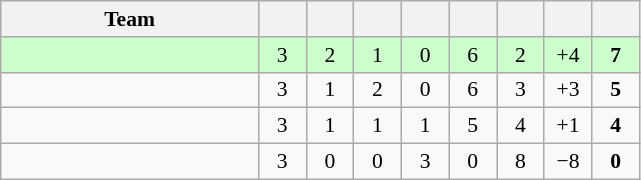<table class="wikitable" style="text-align: center; font-size: 90%;">
<tr>
<th width=165>Team</th>
<th width=25></th>
<th width=25></th>
<th width=25></th>
<th width=25></th>
<th width=25></th>
<th width=25></th>
<th width=25></th>
<th width=25></th>
</tr>
<tr bgcolor=ccffcc>
<td align="left"><em></em></td>
<td>3</td>
<td>2</td>
<td>1</td>
<td>0</td>
<td>6</td>
<td>2</td>
<td>+4</td>
<td><strong>7</strong></td>
</tr>
<tr>
<td align="left"></td>
<td>3</td>
<td>1</td>
<td>2</td>
<td>0</td>
<td>6</td>
<td>3</td>
<td>+3</td>
<td><strong>5</strong></td>
</tr>
<tr>
<td align="left"></td>
<td>3</td>
<td>1</td>
<td>1</td>
<td>1</td>
<td>5</td>
<td>4</td>
<td>+1</td>
<td><strong>4</strong></td>
</tr>
<tr>
<td align="left"></td>
<td>3</td>
<td>0</td>
<td>0</td>
<td>3</td>
<td>0</td>
<td>8</td>
<td>−8</td>
<td><strong>0</strong></td>
</tr>
</table>
